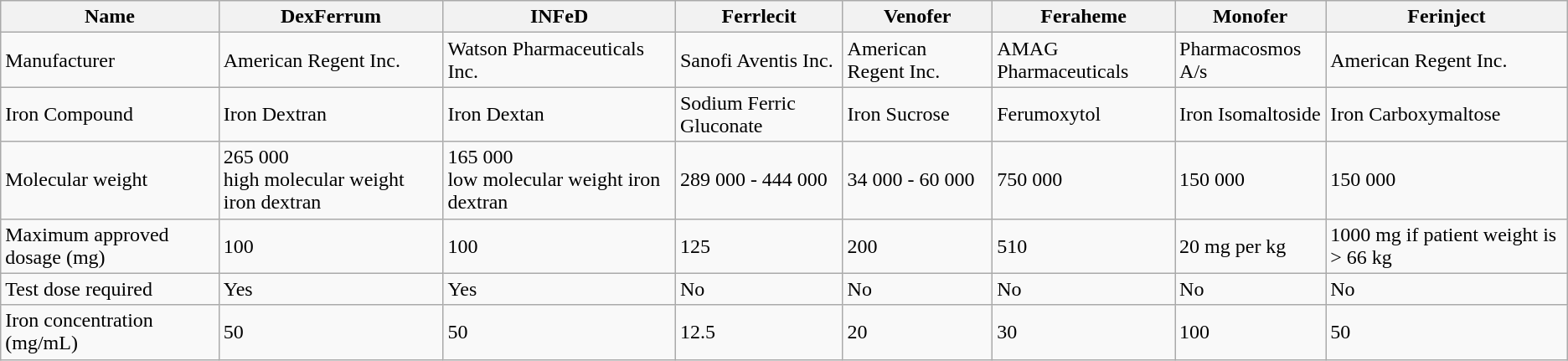<table class="wikitable">
<tr>
<th>Name</th>
<th>DexFerrum</th>
<th>INFeD</th>
<th>Ferrlecit</th>
<th>Venofer</th>
<th>Feraheme</th>
<th>Monofer</th>
<th>Ferinject</th>
</tr>
<tr>
<td>Manufacturer</td>
<td>American Regent Inc.</td>
<td>Watson Pharmaceuticals Inc.</td>
<td>Sanofi Aventis Inc.</td>
<td>American Regent Inc.</td>
<td>AMAG Pharmaceuticals</td>
<td>Pharmacosmos A/s</td>
<td>American Regent Inc.</td>
</tr>
<tr>
<td>Iron Compound</td>
<td>Iron Dextran</td>
<td>Iron Dextan</td>
<td>Sodium Ferric Gluconate</td>
<td>Iron Sucrose</td>
<td>Ferumoxytol</td>
<td>Iron Isomaltoside</td>
<td>Iron Carboxymaltose</td>
</tr>
<tr>
<td>Molecular weight</td>
<td>265 000<br>high molecular weight iron dextran</td>
<td>165 000<br>low molecular weight iron dextran</td>
<td>289 000 - 444 000</td>
<td>34 000 - 60 000</td>
<td>750 000</td>
<td>150 000</td>
<td>150 000</td>
</tr>
<tr>
<td>Maximum approved dosage (mg)</td>
<td>100</td>
<td>100</td>
<td>125</td>
<td>200</td>
<td>510</td>
<td>20 mg per kg</td>
<td>1000 mg if patient weight is > 66 kg</td>
</tr>
<tr>
<td>Test dose required</td>
<td>Yes</td>
<td>Yes</td>
<td>No</td>
<td>No</td>
<td>No</td>
<td>No</td>
<td>No</td>
</tr>
<tr>
<td>Iron concentration (mg/mL)</td>
<td>50</td>
<td>50</td>
<td>12.5</td>
<td>20</td>
<td>30</td>
<td>100</td>
<td>50</td>
</tr>
</table>
